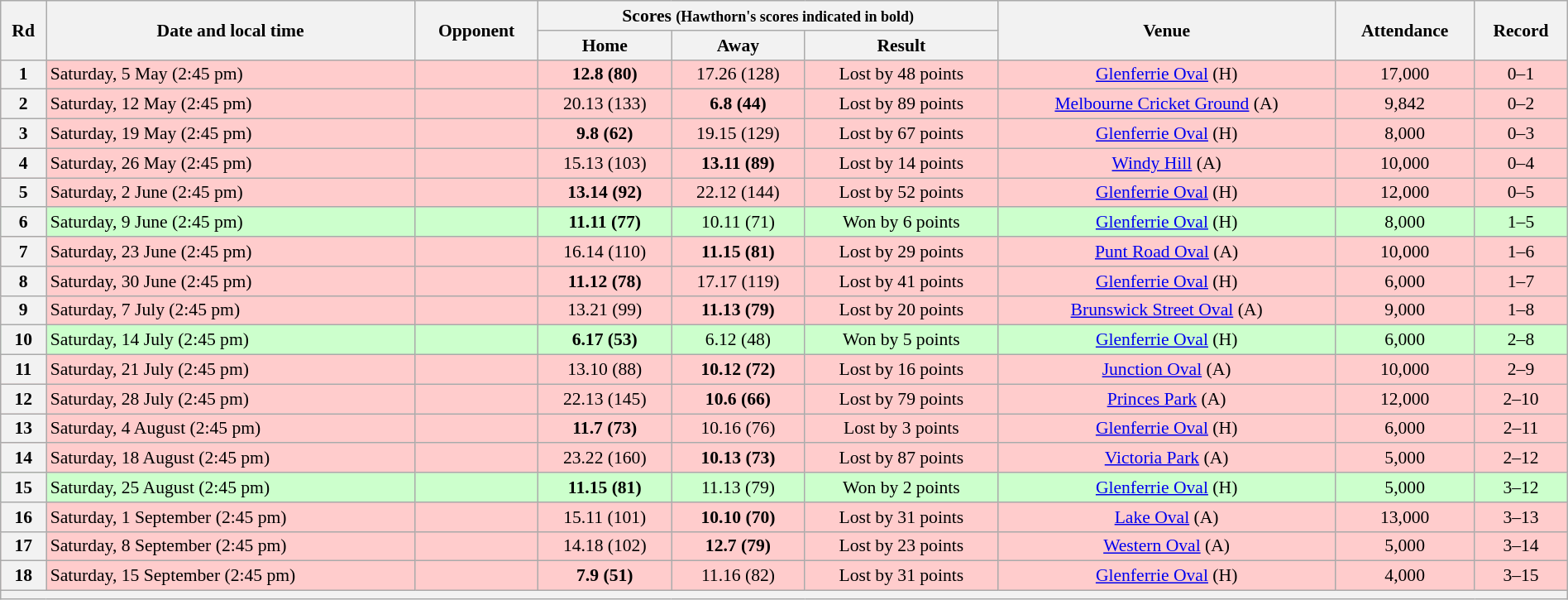<table class="wikitable" style="font-size:90%; text-align:center; width: 100%; margin-left: auto; margin-right: auto">
<tr>
<th rowspan="2">Rd</th>
<th rowspan="2">Date and local time</th>
<th rowspan="2">Opponent</th>
<th colspan="3">Scores <small>(Hawthorn's scores indicated in bold)</small></th>
<th rowspan="2">Venue</th>
<th rowspan="2">Attendance</th>
<th rowspan="2">Record</th>
</tr>
<tr>
<th>Home</th>
<th>Away</th>
<th>Result</th>
</tr>
<tr style="background:#fcc;">
<th>1</th>
<td align=left>Saturday, 5 May (2:45 pm)</td>
<td align=left></td>
<td><strong>12.8 (80)</strong></td>
<td>17.26 (128)</td>
<td>Lost by 48 points</td>
<td><a href='#'>Glenferrie Oval</a> (H)</td>
<td>17,000</td>
<td>0–1</td>
</tr>
<tr style="background:#fcc;">
<th>2</th>
<td align=left>Saturday, 12 May (2:45 pm)</td>
<td align=left></td>
<td>20.13 (133)</td>
<td><strong>6.8 (44)</strong></td>
<td>Lost by 89 points</td>
<td><a href='#'>Melbourne Cricket Ground</a> (A)</td>
<td>9,842</td>
<td>0–2</td>
</tr>
<tr style="background:#fcc;">
<th>3</th>
<td align=left>Saturday, 19 May (2:45 pm)</td>
<td align=left></td>
<td><strong>9.8 (62)</strong></td>
<td>19.15 (129)</td>
<td>Lost by 67 points</td>
<td><a href='#'>Glenferrie Oval</a> (H)</td>
<td>8,000</td>
<td>0–3</td>
</tr>
<tr style="background:#fcc;">
<th>4</th>
<td align=left>Saturday, 26 May (2:45 pm)</td>
<td align=left></td>
<td>15.13 (103)</td>
<td><strong>13.11 (89)</strong></td>
<td>Lost by 14 points</td>
<td><a href='#'>Windy Hill</a> (A)</td>
<td>10,000</td>
<td>0–4</td>
</tr>
<tr style="background:#fcc;">
<th>5</th>
<td align=left>Saturday, 2 June (2:45 pm)</td>
<td align=left></td>
<td><strong>13.14 (92)</strong></td>
<td>22.12 (144)</td>
<td>Lost by 52 points</td>
<td><a href='#'>Glenferrie Oval</a> (H)</td>
<td>12,000</td>
<td>0–5</td>
</tr>
<tr style="background:#cfc">
<th>6</th>
<td align=left>Saturday, 9 June (2:45 pm)</td>
<td align=left></td>
<td><strong>11.11 (77)</strong></td>
<td>10.11 (71)</td>
<td>Won by 6 points</td>
<td><a href='#'>Glenferrie Oval</a> (H)</td>
<td>8,000</td>
<td>1–5</td>
</tr>
<tr style="background:#fcc;">
<th>7</th>
<td align=left>Saturday, 23 June (2:45 pm)</td>
<td align=left></td>
<td>16.14 (110)</td>
<td><strong>11.15 (81)</strong></td>
<td>Lost by 29 points</td>
<td><a href='#'>Punt Road Oval</a> (A)</td>
<td>10,000</td>
<td>1–6</td>
</tr>
<tr style="background:#fcc;">
<th>8</th>
<td align=left>Saturday, 30 June (2:45 pm)</td>
<td align=left></td>
<td><strong>11.12 (78)</strong></td>
<td>17.17 (119)</td>
<td>Lost by 41 points</td>
<td><a href='#'>Glenferrie Oval</a> (H)</td>
<td>6,000</td>
<td>1–7</td>
</tr>
<tr style="background:#fcc;">
<th>9</th>
<td align=left>Saturday, 7 July (2:45 pm)</td>
<td align=left></td>
<td>13.21 (99)</td>
<td><strong>11.13 (79)</strong></td>
<td>Lost by 20 points</td>
<td><a href='#'>Brunswick Street Oval</a> (A)</td>
<td>9,000</td>
<td>1–8</td>
</tr>
<tr style="background:#cfc">
<th>10</th>
<td align=left>Saturday, 14 July (2:45 pm)</td>
<td align=left></td>
<td><strong>6.17 (53)</strong></td>
<td>6.12 (48)</td>
<td>Won by 5 points</td>
<td><a href='#'>Glenferrie Oval</a> (H)</td>
<td>6,000</td>
<td>2–8</td>
</tr>
<tr style="background:#fcc;">
<th>11</th>
<td align=left>Saturday, 21 July (2:45 pm)</td>
<td align=left></td>
<td>13.10 (88)</td>
<td><strong>10.12 (72)</strong></td>
<td>Lost by 16 points</td>
<td><a href='#'>Junction Oval</a> (A)</td>
<td>10,000</td>
<td>2–9</td>
</tr>
<tr style="background:#fcc;">
<th>12</th>
<td align=left>Saturday, 28 July (2:45 pm)</td>
<td align=left></td>
<td>22.13 (145)</td>
<td><strong>10.6 (66)</strong></td>
<td>Lost by 79 points</td>
<td><a href='#'>Princes Park</a> (A)</td>
<td>12,000</td>
<td>2–10</td>
</tr>
<tr style="background:#fcc;">
<th>13</th>
<td align=left>Saturday, 4 August (2:45 pm)</td>
<td align=left></td>
<td><strong>11.7 (73)</strong></td>
<td>10.16 (76)</td>
<td>Lost by 3 points</td>
<td><a href='#'>Glenferrie Oval</a> (H)</td>
<td>6,000</td>
<td>2–11</td>
</tr>
<tr style="background:#fcc;">
<th>14</th>
<td align=left>Saturday, 18 August (2:45 pm)</td>
<td align=left></td>
<td>23.22 (160)</td>
<td><strong>10.13 (73)</strong></td>
<td>Lost by 87 points</td>
<td><a href='#'>Victoria Park</a> (A)</td>
<td>5,000</td>
<td>2–12</td>
</tr>
<tr style="background:#cfc">
<th>15</th>
<td align=left>Saturday, 25 August (2:45 pm)</td>
<td align=left></td>
<td><strong>11.15 (81)</strong></td>
<td>11.13 (79)</td>
<td>Won by 2 points</td>
<td><a href='#'>Glenferrie Oval</a> (H)</td>
<td>5,000</td>
<td>3–12</td>
</tr>
<tr style="background:#fcc;">
<th>16</th>
<td align=left>Saturday, 1 September (2:45 pm)</td>
<td align=left></td>
<td>15.11 (101)</td>
<td><strong>10.10 (70)</strong></td>
<td>Lost by 31 points</td>
<td><a href='#'>Lake Oval</a> (A)</td>
<td>13,000</td>
<td>3–13</td>
</tr>
<tr style="background:#fcc;">
<th>17</th>
<td align=left>Saturday, 8 September (2:45 pm)</td>
<td align=left></td>
<td>14.18 (102)</td>
<td><strong>12.7 (79)</strong></td>
<td>Lost by 23 points</td>
<td><a href='#'>Western Oval</a> (A)</td>
<td>5,000</td>
<td>3–14</td>
</tr>
<tr style="background:#fcc;">
<th>18</th>
<td align=left>Saturday, 15 September (2:45 pm)</td>
<td align=left></td>
<td><strong>7.9 (51)</strong></td>
<td>11.16 (82)</td>
<td>Lost by 31 points</td>
<td><a href='#'>Glenferrie Oval</a> (H)</td>
<td>4,000</td>
<td>3–15</td>
</tr>
<tr>
<th colspan=9></th>
</tr>
</table>
